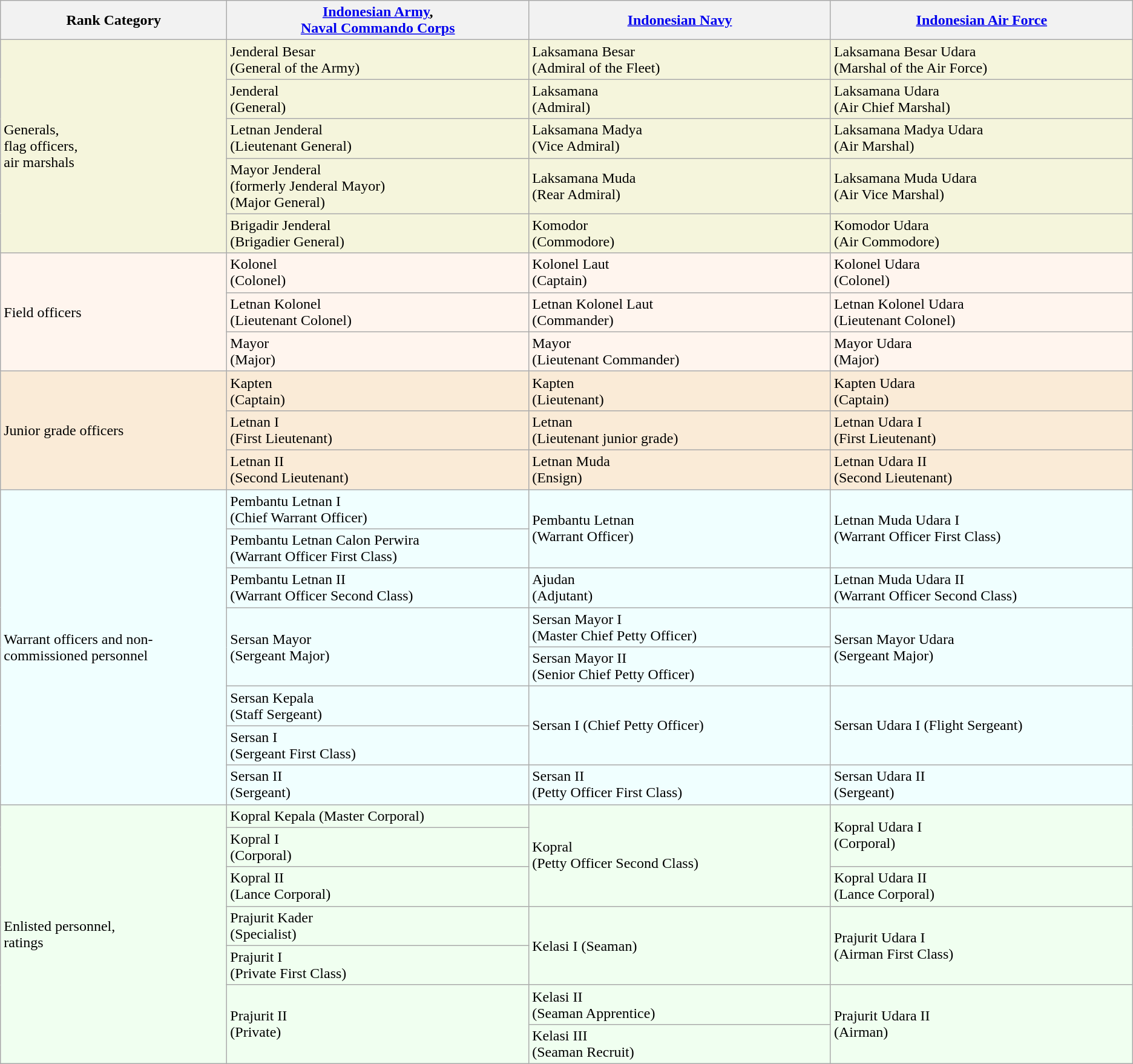<table class="wikitable">
<tr>
<th width="15%">Rank Category</th>
<th width="20%"><a href='#'>Indonesian Army</a>,<br><a href='#'>Naval Commando Corps</a><br></th>
<th width="20%"><a href='#'>Indonesian Navy</a></th>
<th width="20%"><a href='#'>Indonesian Air Force</a></th>
</tr>
<tr style="background:#F5F5DC; color:">
<td rowspan="5">Generals,<br> flag officers,<br>air marshals</td>
<td>Jenderal Besar<br> (General of the Army)</td>
<td>Laksamana Besar<br> (Admiral of the Fleet)</td>
<td>Laksamana Besar Udara<br> (Marshal of the Air Force)</td>
</tr>
<tr style="background:#F5F5DC; color:">
<td>Jenderal<br> (General)</td>
<td>Laksamana<br> (Admiral)</td>
<td>Laksamana Udara<br> (Air Chief Marshal)</td>
</tr>
<tr style="background:#F5F5DC; color:">
<td>Letnan Jenderal<br> (Lieutenant General)</td>
<td>Laksamana Madya<br> (Vice Admiral)</td>
<td>Laksamana Madya Udara<br> (Air Marshal)</td>
</tr>
<tr style="background:#F5F5DC; color:">
<td>Mayor Jenderal<br>(formerly Jenderal Mayor)<br> (Major General)</td>
<td>Laksamana Muda<br> (Rear Admiral)</td>
<td>Laksamana Muda Udara<br> (Air Vice Marshal)</td>
</tr>
<tr style="background:#F5F5DC; color:">
<td>Brigadir Jenderal<br> (Brigadier General)</td>
<td>Komodor<br> (Commodore)</td>
<td>Komodor Udara<br> (Air Commodore)</td>
</tr>
<tr style="background:#FFF5EE; color:">
<td rowspan="3">Field officers</td>
<td>Kolonel<br> (Colonel)</td>
<td>Kolonel Laut<br> (Captain)</td>
<td>Kolonel Udara<br> (Colonel)</td>
</tr>
<tr style="background:#FFF5EE; color:">
<td>Letnan Kolonel<br> (Lieutenant Colonel)</td>
<td>Letnan Kolonel Laut<br> (Commander)</td>
<td>Letnan Kolonel Udara<br> (Lieutenant Colonel)</td>
</tr>
<tr style="background:#FFF5EE; color:">
<td>Mayor<br> (Major)</td>
<td>Mayor<br> (Lieutenant Commander)</td>
<td>Mayor Udara<br> (Major)</td>
</tr>
<tr style="background:#FAEBD7; color:">
<td rowspan="3">Junior grade officers</td>
<td>Kapten<br> (Captain)</td>
<td>Kapten<br> (Lieutenant)</td>
<td>Kapten Udara<br> (Captain)</td>
</tr>
<tr style="background:#FAEBD7; color:">
<td>Letnan I<br> (First Lieutenant)</td>
<td>Letnan<br> (Lieutenant junior grade)</td>
<td>Letnan Udara I<br> (First Lieutenant)</td>
</tr>
<tr style="background:#FAEBD7; color:">
<td>Letnan II<br> (Second Lieutenant)</td>
<td>Letnan Muda<br> (Ensign)</td>
<td>Letnan Udara II<br> (Second Lieutenant)</td>
</tr>
<tr style="background:#F0FFFF; color:">
<td rowspan="8">Warrant officers and non-commissioned personnel</td>
<td>Pembantu Letnan I<br> (Chief Warrant Officer)</td>
<td rowspan="2">Pembantu Letnan<br> (Warrant Officer)</td>
<td rowspan="2">Letnan Muda Udara I<br> (Warrant Officer First Class)</td>
</tr>
<tr style="background:#F0FFFF; color:">
<td>Pembantu Letnan Calon Perwira<br> (Warrant Officer First Class)</td>
</tr>
<tr style="background:#F0FFFF; color:">
<td>Pembantu Letnan II<br> (Warrant Officer Second Class)</td>
<td>Ajudan<br> (Adjutant)</td>
<td>Letnan Muda Udara II<br> (Warrant Officer Second Class)</td>
</tr>
<tr style="background:#F0FFFF; color:">
<td rowspan="2">Sersan Mayor<br> (Sergeant Major)</td>
<td>Sersan Mayor I<br> (Master Chief Petty Officer)</td>
<td rowspan="2">Sersan Mayor Udara<br> (Sergeant Major)</td>
</tr>
<tr style="background:#F0FFFF; color:">
<td>Sersan Mayor II<br> (Senior Chief Petty Officer)</td>
</tr>
<tr style="background:#F0FFFF; color:">
<td>Sersan Kepala<br> (Staff Sergeant)</td>
<td rowspan="2">Sersan I (Chief Petty Officer)</td>
<td rowspan="2">Sersan Udara I (Flight Sergeant)</td>
</tr>
<tr style="background:#F0FFFF; color:">
<td>Sersan I<br> (Sergeant First Class)</td>
</tr>
<tr style="background:#F0FFFF; color:">
<td>Sersan II<br> (Sergeant)</td>
<td>Sersan II<br> (Petty Officer First Class)</td>
<td>Sersan Udara II<br> (Sergeant)</td>
</tr>
<tr style="background:#F0FFF0; color:">
<td rowspan="7">Enlisted personnel,<br>ratings</td>
<td>Kopral Kepala (Master Corporal)</td>
<td rowspan="3">Kopral<br> (Petty Officer Second Class)</td>
<td rowspan="2">Kopral Udara I<br> (Corporal)</td>
</tr>
<tr style="background:#F0FFF0; color:">
<td>Kopral I<br> (Corporal)</td>
</tr>
<tr style="background:#F0FFF0; color:">
<td>Kopral II<br> (Lance Corporal)</td>
<td>Kopral Udara II<br> (Lance Corporal)</td>
</tr>
<tr style="background:#F0FFF0; color:">
<td>Prajurit Kader<br> (Specialist)</td>
<td rowspan="2">Kelasi I (Seaman)</td>
<td rowspan="2">Prajurit Udara I<br> (Airman First Class)</td>
</tr>
<tr style="background:#F0FFF0; color:">
<td>Prajurit I<br> (Private First Class)</td>
</tr>
<tr style="background:#F0FFF0; color:">
<td rowspan="2">Prajurit II<br> (Private)</td>
<td>Kelasi II<br> (Seaman Apprentice)</td>
<td rowspan="2">Prajurit Udara II<br> (Airman)</td>
</tr>
<tr style="background:#F0FFF0; color:">
<td>Kelasi III<br> (Seaman Recruit)</td>
</tr>
</table>
